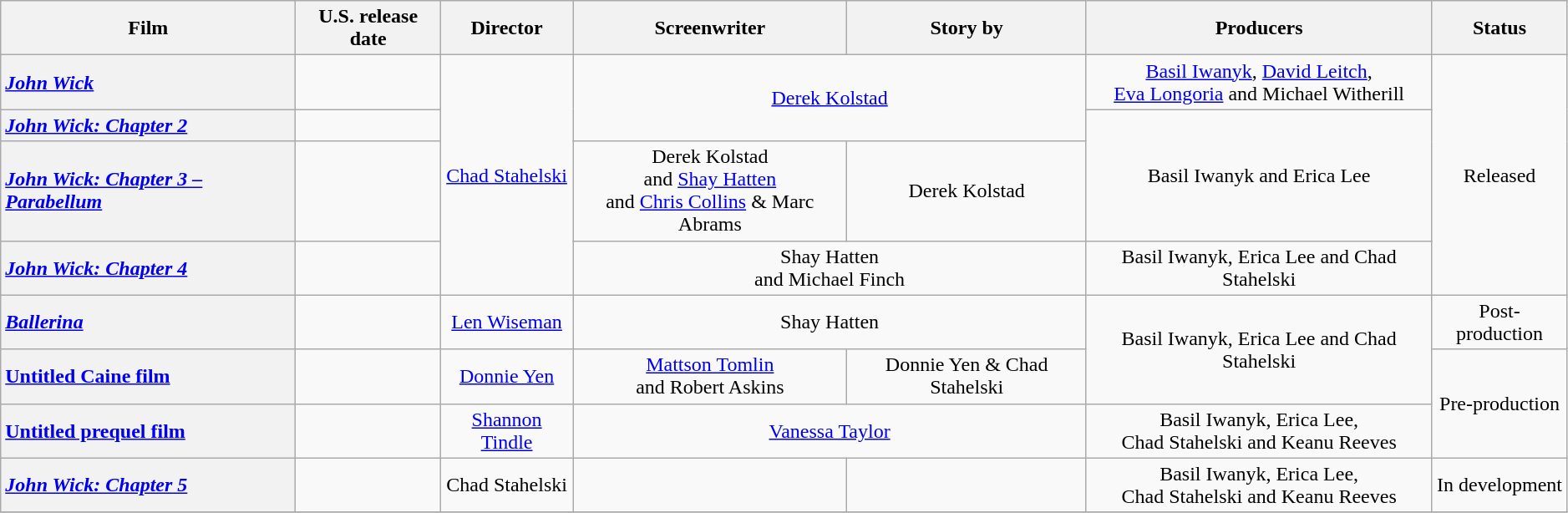<table class="wikitable plainrowheaders" style="text-align:center; width:99%;">
<tr>
<th>Film</th>
<th>U.S. release date</th>
<th>Director</th>
<th>Screenwriter</th>
<th>Story by</th>
<th>Producers</th>
<th>Status</th>
</tr>
<tr>
<th scope="row" style="text-align:left"><em><a href='#'>John Wick</a></em></th>
<td style="text-align:left"></td>
<td rowspan="4"><a href='#'>Chad Stahelski</a></td>
<td colspan="2" rowspan="2"><a href='#'>Derek Kolstad</a></td>
<td><a href='#'>Basil Iwanyk</a>, <a href='#'>David Leitch</a>, <br><a href='#'>Eva Longoria</a> and Michael Witherill</td>
<td rowspan="4">Released</td>
</tr>
<tr>
<th scope="row" style="text-align:left"><em><a href='#'>John Wick: Chapter 2</a></em></th>
<td style="text-align:left"></td>
<td rowspan="2">Basil Iwanyk and Erica Lee</td>
</tr>
<tr>
<th scope="row" style="text-align:left"><em><a href='#'>John Wick: Chapter 3 – Parabellum</a></em></th>
<td style="text-align:left"></td>
<td>Derek Kolstad <br>and <a href='#'>Shay Hatten</a><br>and <a href='#'>Chris Collins</a> & Marc Abrams</td>
<td>Derek Kolstad</td>
</tr>
<tr>
<th scope="row" style="text-align:left"><em><a href='#'>John Wick: Chapter 4</a></em></th>
<td style="text-align:left"></td>
<td colspan="2">Shay Hatten <br>and Michael Finch</td>
<td>Basil Iwanyk, Erica Lee and Chad Stahelski</td>
</tr>
<tr>
<th scope="row" style="text-align:left"><em><a href='#'>Ballerina</a></em></th>
<td style="text-align:left"></td>
<td><a href='#'>Len Wiseman</a></td>
<td colspan="2">Shay Hatten</td>
<td rowspan="2">Basil Iwanyk, Erica Lee and Chad Stahelski</td>
<td>Post-production</td>
</tr>
<tr>
<th scope="row" style="text-align:left"><a href='#'>Untitled Caine film</a></th>
<td></td>
<td><a href='#'>Donnie Yen</a></td>
<td><a href='#'>Mattson Tomlin</a><br> and Robert Askins</td>
<td>Donnie Yen & Chad Stahelski</td>
<td rowspan="2">Pre-production</td>
</tr>
<tr>
<th scope="row" style="text-align:left"><a href='#'>Untitled prequel film</a></th>
<td></td>
<td><a href='#'>Shannon Tindle</a></td>
<td colspan="2"><a href='#'>Vanessa Taylor</a></td>
<td>Basil Iwanyk, Erica Lee, <br>Chad Stahelski and Keanu Reeves</td>
</tr>
<tr>
<th scope="row" style="text-align:left"><em><a href='#'>John Wick: Chapter 5</a></em></th>
<td></td>
<td>Chad Stahelski</td>
<td></td>
<td></td>
<td>Basil Iwanyk, Erica Lee, <br>Chad Stahelski and Keanu Reeves</td>
<td>In development</td>
</tr>
<tr>
</tr>
</table>
